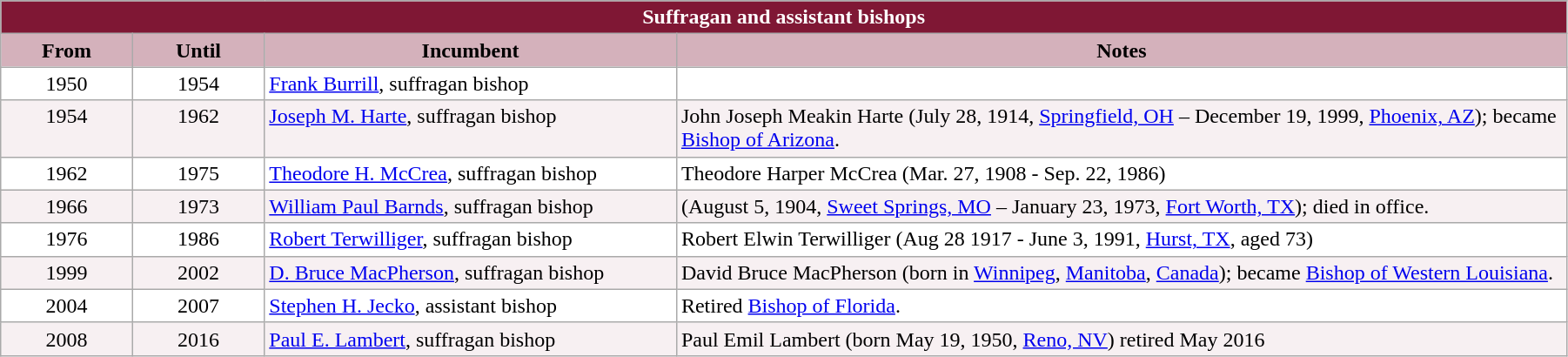<table class="wikitable" style="width: 95%;">
<tr>
<th colspan="4" style="background:#7f1734; color:white;">Suffragan and assistant bishops</th>
</tr>
<tr>
<th style="background:#d4b1bb; width:8%;">From</th>
<th style="background:#d4b1bb; width:8%;">Until</th>
<th style="background:#d4b1bb; width:25%;">Incumbent</th>
<th style="background:#d4b1bb; width:54%;">Notes</th>
</tr>
<tr style="vertical-align:top; background:white;">
<td style="text-align: center;">1950</td>
<td style="text-align: center;">1954</td>
<td><a href='#'>Frank Burrill</a>, suffragan bishop</td>
<td></td>
</tr>
<tr style="vertical-align:top; background:#f7f0f2;">
<td style="text-align: center;">1954</td>
<td style="text-align: center;">1962</td>
<td><a href='#'>Joseph M. Harte</a>, suffragan bishop</td>
<td>John Joseph Meakin Harte (July 28, 1914, <a href='#'>Springfield, OH</a> – December 19, 1999, <a href='#'>Phoenix, AZ</a>); became <a href='#'>Bishop of Arizona</a>.</td>
</tr>
<tr style="vertical-align:top; background:white;">
<td style="text-align: center;">1962</td>
<td style="text-align: center;">1975</td>
<td><a href='#'>Theodore H. McCrea</a>, suffragan bishop</td>
<td>Theodore Harper McCrea (Mar. 27, 1908 - Sep. 22, 1986)</td>
</tr>
<tr style="vertical-align:top; background:#f7f0f2;">
<td style="text-align: center;">1966</td>
<td style="text-align: center;">1973</td>
<td><a href='#'>William Paul Barnds</a>, suffragan bishop</td>
<td>(August 5, 1904, <a href='#'>Sweet Springs, MO</a> – January 23, 1973, <a href='#'>Fort Worth, TX</a>); died in office.</td>
</tr>
<tr style="vertical-align:top; background:white;">
<td style="text-align: center;">1976</td>
<td style="text-align: center;">1986</td>
<td><a href='#'>Robert Terwilliger</a>, suffragan bishop</td>
<td>Robert Elwin Terwilliger (Aug 28 1917 - June 3, 1991, <a href='#'>Hurst, TX</a>, aged 73)</td>
</tr>
<tr style="vertical-align:top; background:#f7f0f2;">
<td style="text-align: center;">1999</td>
<td style="text-align: center;">2002</td>
<td><a href='#'>D. Bruce MacPherson</a>, suffragan bishop</td>
<td>David Bruce MacPherson (born in <a href='#'>Winnipeg</a>, <a href='#'>Manitoba</a>, <a href='#'>Canada</a>); became <a href='#'>Bishop of Western Louisiana</a>.</td>
</tr>
<tr style="vertical-align:top; background:white;">
<td style="text-align: center;">2004</td>
<td style="text-align: center;">2007</td>
<td><a href='#'>Stephen H. Jecko</a>, assistant bishop</td>
<td>Retired <a href='#'>Bishop of Florida</a>.</td>
</tr>
<tr style="vertical-align:top; background:#f7f0f2;">
<td style="text-align: center;">2008</td>
<td style="text-align: center;">2016</td>
<td><a href='#'>Paul E. Lambert</a>, suffragan bishop</td>
<td>Paul Emil Lambert (born May 19, 1950, <a href='#'>Reno, NV</a>) retired May 2016</td>
</tr>
</table>
